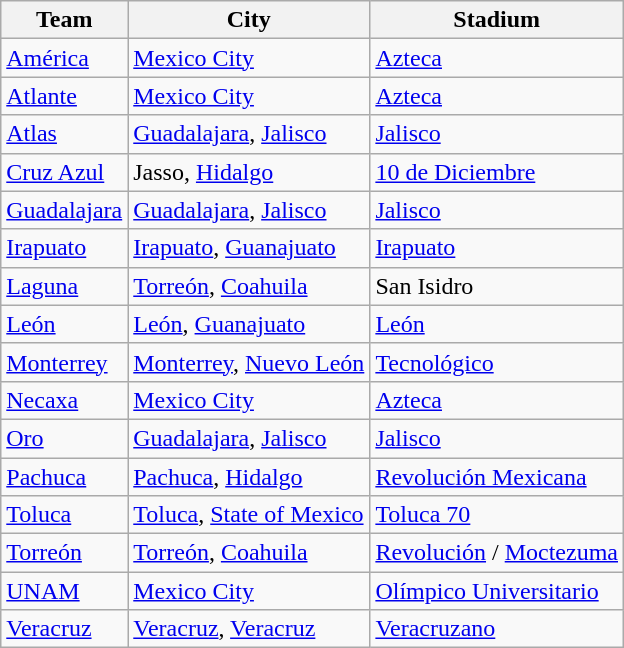<table class="wikitable" class="toccolours sortable">
<tr>
<th>Team</th>
<th>City</th>
<th>Stadium</th>
</tr>
<tr>
<td><a href='#'>América</a></td>
<td><a href='#'>Mexico City</a></td>
<td><a href='#'>Azteca</a></td>
</tr>
<tr>
<td><a href='#'>Atlante</a></td>
<td><a href='#'>Mexico City</a></td>
<td><a href='#'>Azteca</a></td>
</tr>
<tr>
<td><a href='#'>Atlas</a></td>
<td><a href='#'>Guadalajara</a>, <a href='#'>Jalisco</a></td>
<td><a href='#'>Jalisco</a></td>
</tr>
<tr>
<td><a href='#'>Cruz Azul</a></td>
<td>Jasso, <a href='#'>Hidalgo</a></td>
<td><a href='#'>10 de Diciembre</a></td>
</tr>
<tr>
<td><a href='#'>Guadalajara</a></td>
<td><a href='#'>Guadalajara</a>, <a href='#'>Jalisco</a></td>
<td><a href='#'>Jalisco</a></td>
</tr>
<tr>
<td><a href='#'>Irapuato</a></td>
<td><a href='#'>Irapuato</a>, <a href='#'>Guanajuato</a></td>
<td><a href='#'>Irapuato</a></td>
</tr>
<tr>
<td><a href='#'>Laguna</a></td>
<td><a href='#'>Torreón</a>, <a href='#'>Coahuila</a></td>
<td>San Isidro</td>
</tr>
<tr>
<td><a href='#'>León</a></td>
<td><a href='#'>León</a>, <a href='#'>Guanajuato</a></td>
<td><a href='#'>León</a></td>
</tr>
<tr>
<td><a href='#'>Monterrey</a></td>
<td><a href='#'>Monterrey</a>, <a href='#'>Nuevo León</a></td>
<td><a href='#'>Tecnológico</a></td>
</tr>
<tr>
<td><a href='#'>Necaxa</a></td>
<td><a href='#'>Mexico City</a></td>
<td><a href='#'>Azteca</a></td>
</tr>
<tr>
<td><a href='#'>Oro</a></td>
<td><a href='#'>Guadalajara</a>, <a href='#'>Jalisco</a></td>
<td><a href='#'>Jalisco</a></td>
</tr>
<tr>
<td><a href='#'>Pachuca</a></td>
<td><a href='#'>Pachuca</a>, <a href='#'>Hidalgo</a></td>
<td><a href='#'>Revolución Mexicana</a></td>
</tr>
<tr>
<td><a href='#'>Toluca</a></td>
<td><a href='#'>Toluca</a>, <a href='#'>State of Mexico</a></td>
<td><a href='#'>Toluca 70</a></td>
</tr>
<tr>
<td><a href='#'>Torreón</a></td>
<td><a href='#'>Torreón</a>, <a href='#'>Coahuila</a></td>
<td><a href='#'>Revolución</a> / <a href='#'>Moctezuma</a></td>
</tr>
<tr>
<td><a href='#'>UNAM</a></td>
<td><a href='#'>Mexico City</a></td>
<td><a href='#'>Olímpico Universitario</a></td>
</tr>
<tr>
<td><a href='#'>Veracruz</a></td>
<td><a href='#'>Veracruz</a>, <a href='#'>Veracruz</a></td>
<td><a href='#'>Veracruzano</a></td>
</tr>
</table>
